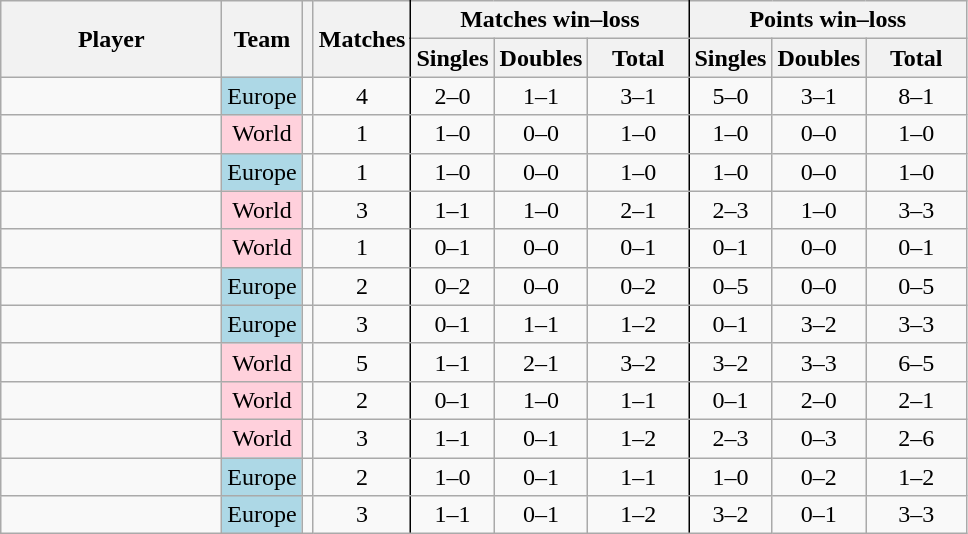<table class="wikitable mw-datatable sortable nowrap" style="text-align:center">
<tr>
<th rowspan=2 width=140>Player</th>
<th rowspan=2 width=40>Team</th>
<th rowspan=2></th>
<th rowspan=2 style="border-right: 1pt black solid">Matches</th>
<th colspan=3 style="border-right: 1pt black solid">Matches win–loss</th>
<th colspan=3>Points win–loss</th>
</tr>
<tr>
<th>Singles</th>
<th>Doubles</th>
<th width=60 style="border-right: 1pt black solid">Total</th>
<th>Singles</th>
<th>Doubles</th>
<th width=60>Total</th>
</tr>
<tr>
<td align="left"></td>
<td bgcolor="lightblue">Europe</td>
<td align=center></td>
<td style="border-right: 1pt black solid">4</td>
<td>2–0</td>
<td>1–1</td>
<td style="border-right: 1pt black solid">3–1</td>
<td>5–0</td>
<td>3–1</td>
<td>8–1</td>
</tr>
<tr>
<td align="left"></td>
<td bgcolor="ffd1dc">World</td>
<td align=center></td>
<td style="border-right: 1pt black solid">1</td>
<td>1–0</td>
<td>0–0</td>
<td style="border-right: 1pt black solid">1–0</td>
<td>1–0</td>
<td>0–0</td>
<td>1–0</td>
</tr>
<tr>
<td align="left"></td>
<td bgcolor="lightblue">Europe</td>
<td align=center></td>
<td style="border-right: 1pt black solid">1</td>
<td>1–0</td>
<td>0–0</td>
<td style="border-right: 1pt black solid">1–0</td>
<td>1–0</td>
<td>0–0</td>
<td>1–0</td>
</tr>
<tr>
<td align="left"></td>
<td bgcolor="ffdldc">World</td>
<td align=center></td>
<td style="border-right: 1pt black solid">3</td>
<td>1–1</td>
<td>1–0</td>
<td style="border-right: 1pt black solid">2–1</td>
<td>2–3</td>
<td>1–0</td>
<td>3–3</td>
</tr>
<tr>
<td align="left"></td>
<td bgcolor="ffdldc">World</td>
<td align=center></td>
<td style="border-right: 1pt black solid">1</td>
<td>0–1</td>
<td>0–0</td>
<td style="border-right: 1pt black solid">0–1</td>
<td>0–1</td>
<td>0–0</td>
<td>0–1</td>
</tr>
<tr>
<td align="left"></td>
<td bgcolor="lightblue">Europe</td>
<td align=center></td>
<td style="border-right: 1pt black solid">2</td>
<td>0–2</td>
<td>0–0</td>
<td style="border-right: 1pt black solid">0–2</td>
<td>0–5</td>
<td>0–0</td>
<td>0–5</td>
</tr>
<tr>
<td align="left"></td>
<td bgcolor="lightblue">Europe</td>
<td align=center></td>
<td style="border-right: 1pt black solid">3</td>
<td>0–1</td>
<td>1–1</td>
<td style="border-right: 1pt black solid">1–2</td>
<td>0–1</td>
<td>3–2</td>
<td>3–3</td>
</tr>
<tr>
<td align="left"></td>
<td bgcolor="ffd1dc">World</td>
<td align=center></td>
<td style="border-right: 1pt black solid">5</td>
<td>1–1</td>
<td>2–1</td>
<td style="border-right: 1pt black solid">3–2</td>
<td>3–2</td>
<td>3–3</td>
<td>6–5</td>
</tr>
<tr>
<td align="left"></td>
<td bgcolor="ffdldc">World</td>
<td align=center></td>
<td style="border-right: 1pt black solid">2</td>
<td>0–1</td>
<td>1–0</td>
<td style="border-right: 1pt black solid">1–1</td>
<td>0–1</td>
<td>2–0</td>
<td>2–1</td>
</tr>
<tr>
<td align="left"></td>
<td bgcolor="ffdldc">World</td>
<td align=center></td>
<td style="border-right: 1pt black solid">3</td>
<td>1–1</td>
<td>0–1</td>
<td style="border-right: 1pt black solid">1–2</td>
<td>2–3</td>
<td>0–3</td>
<td>2–6</td>
</tr>
<tr>
<td align="left"></td>
<td bgcolor="lightblue">Europe</td>
<td align=center></td>
<td style="border-right: 1pt black solid">2</td>
<td>1–0</td>
<td>0–1</td>
<td style="border-right: 1pt black solid">1–1</td>
<td>1–0</td>
<td>0–2</td>
<td>1–2</td>
</tr>
<tr>
<td align="left"></td>
<td bgcolor="lightblue">Europe</td>
<td align=center></td>
<td style="border-right: 1pt black solid">3</td>
<td>1–1</td>
<td>0–1</td>
<td style="border-right: 1pt black solid">1–2</td>
<td>3–2</td>
<td>0–1</td>
<td>3–3</td>
</tr>
</table>
